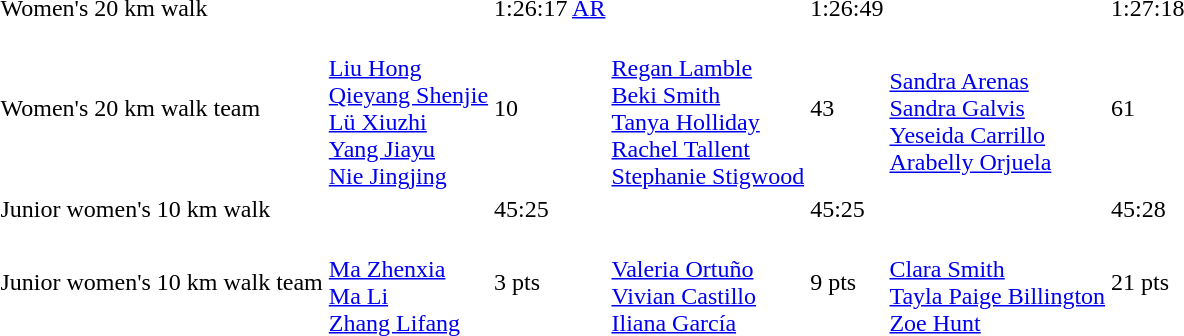<table>
<tr>
<td>Women's 20 km walk</td>
<td></td>
<td>1:26:17 <a href='#'>AR</a></td>
<td></td>
<td>1:26:49</td>
<td></td>
<td>1:27:18</td>
</tr>
<tr>
<td>Women's 20 km walk team</td>
<td><br><a href='#'>Liu Hong</a><br><a href='#'>Qieyang Shenjie</a><br><a href='#'>Lü Xiuzhi</a><br><a href='#'>Yang Jiayu</a><br><a href='#'>Nie Jingjing</a></td>
<td>10</td>
<td><br><a href='#'>Regan Lamble</a><br><a href='#'>Beki Smith</a><br><a href='#'>Tanya Holliday</a><br><a href='#'>Rachel Tallent</a><br><a href='#'>Stephanie Stigwood</a></td>
<td>43</td>
<td><br><a href='#'>Sandra Arenas</a><br><a href='#'>Sandra Galvis</a><br><a href='#'>Yeseida Carrillo</a><br><a href='#'>Arabelly Orjuela</a></td>
<td>61</td>
</tr>
<tr>
<td>Junior women's 10 km walk</td>
<td></td>
<td>45:25</td>
<td></td>
<td>45:25</td>
<td></td>
<td>45:28</td>
</tr>
<tr>
<td>Junior women's 10 km walk team</td>
<td><br><a href='#'>Ma Zhenxia</a><br><a href='#'>Ma Li</a><br><a href='#'>Zhang Lifang</a></td>
<td>3 pts</td>
<td><br><a href='#'>Valeria Ortuño</a><br><a href='#'>Vivian Castillo</a><br><a href='#'>Iliana García</a></td>
<td>9 pts</td>
<td><br><a href='#'>Clara Smith</a><br><a href='#'>Tayla Paige Billington</a><br><a href='#'>Zoe Hunt</a></td>
<td>21 pts</td>
</tr>
</table>
